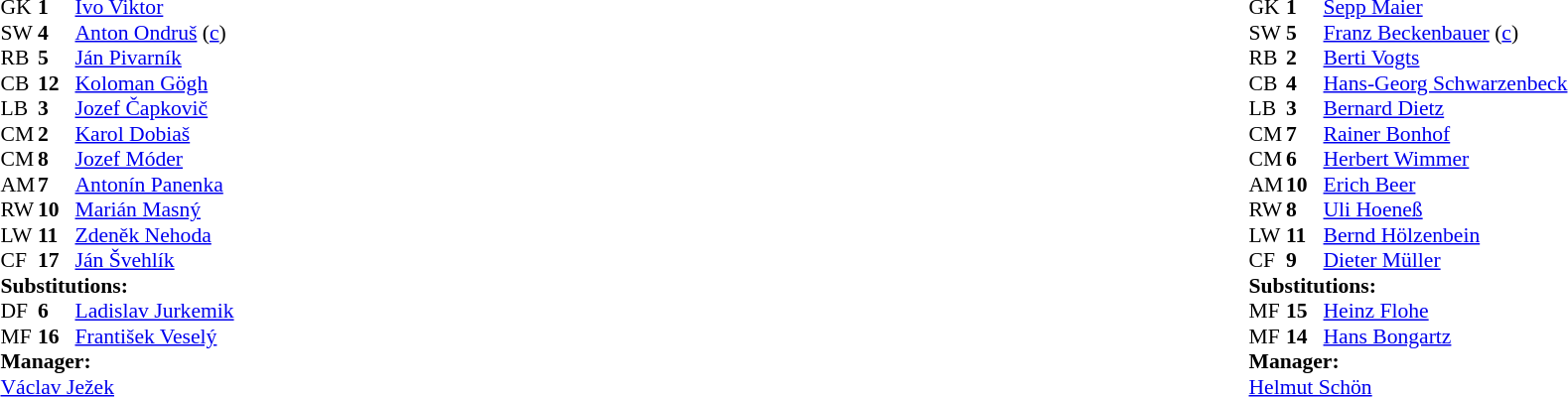<table style="width:100%;">
<tr>
<td style="vertical-align:top; width:40%;"><br><table style="font-size:90%" cellspacing="0" cellpadding="0">
<tr>
<th width="25"></th>
<th width="25"></th>
</tr>
<tr>
<td>GK</td>
<td><strong>1</strong></td>
<td><a href='#'>Ivo Viktor</a></td>
</tr>
<tr>
<td>SW</td>
<td><strong>4</strong></td>
<td><a href='#'>Anton Ondruš</a> (<a href='#'>c</a>)</td>
</tr>
<tr>
<td>RB</td>
<td><strong>5</strong></td>
<td><a href='#'>Ján Pivarník</a></td>
</tr>
<tr>
<td>CB</td>
<td><strong>12</strong></td>
<td><a href='#'>Koloman Gögh</a></td>
</tr>
<tr>
<td>LB</td>
<td><strong>3</strong></td>
<td><a href='#'>Jozef Čapkovič</a></td>
</tr>
<tr>
<td>CM</td>
<td><strong>2</strong></td>
<td><a href='#'>Karol Dobiaš</a></td>
<td></td>
<td></td>
</tr>
<tr>
<td>CM</td>
<td><strong>8</strong></td>
<td><a href='#'>Jozef Móder</a></td>
<td></td>
</tr>
<tr>
<td>AM</td>
<td><strong>7</strong></td>
<td><a href='#'>Antonín Panenka</a></td>
</tr>
<tr>
<td>RW</td>
<td><strong>10</strong></td>
<td><a href='#'>Marián Masný</a></td>
</tr>
<tr>
<td>LW</td>
<td><strong>11</strong></td>
<td><a href='#'>Zdeněk Nehoda</a></td>
</tr>
<tr>
<td>CF</td>
<td><strong>17</strong></td>
<td><a href='#'>Ján Švehlík</a></td>
<td></td>
<td></td>
</tr>
<tr>
<td colspan=3><strong>Substitutions:</strong></td>
</tr>
<tr>
<td>DF</td>
<td><strong>6</strong></td>
<td><a href='#'>Ladislav Jurkemik</a></td>
<td></td>
<td></td>
</tr>
<tr>
<td>MF</td>
<td><strong>16</strong></td>
<td><a href='#'>František Veselý</a></td>
<td></td>
<td></td>
</tr>
<tr>
<td colspan=3><strong>Manager:</strong></td>
</tr>
<tr>
<td colspan=3><a href='#'>Václav Ježek</a></td>
</tr>
</table>
</td>
<td valign="top"></td>
<td style="vertical-align:top; width:50%;"><br><table style="font-size:90%; margin:auto;" cellspacing="0" cellpadding="0">
<tr>
<th width=25></th>
<th width=25></th>
</tr>
<tr>
<td>GK</td>
<td><strong>1</strong></td>
<td><a href='#'>Sepp Maier</a></td>
</tr>
<tr>
<td>SW</td>
<td><strong>5</strong></td>
<td><a href='#'>Franz Beckenbauer</a> (<a href='#'>c</a>)</td>
</tr>
<tr>
<td>RB</td>
<td><strong>2</strong></td>
<td><a href='#'>Berti Vogts</a></td>
</tr>
<tr>
<td>CB</td>
<td><strong>4</strong></td>
<td><a href='#'>Hans-Georg Schwarzenbeck</a></td>
</tr>
<tr>
<td>LB</td>
<td><strong>3</strong></td>
<td><a href='#'>Bernard Dietz</a></td>
</tr>
<tr>
<td>CM</td>
<td><strong>7</strong></td>
<td><a href='#'>Rainer Bonhof</a></td>
</tr>
<tr>
<td>CM</td>
<td><strong>6</strong></td>
<td><a href='#'>Herbert Wimmer</a></td>
<td></td>
<td></td>
</tr>
<tr>
<td>AM</td>
<td><strong>10</strong></td>
<td><a href='#'>Erich Beer</a></td>
<td></td>
<td></td>
</tr>
<tr>
<td>RW</td>
<td><strong>8</strong></td>
<td><a href='#'>Uli Hoeneß</a></td>
</tr>
<tr>
<td>LW</td>
<td><strong>11</strong></td>
<td><a href='#'>Bernd Hölzenbein</a></td>
</tr>
<tr>
<td>CF</td>
<td><strong>9</strong></td>
<td><a href='#'>Dieter Müller</a></td>
</tr>
<tr>
<td colspan=3><strong>Substitutions:</strong></td>
</tr>
<tr>
<td>MF</td>
<td><strong>15</strong></td>
<td><a href='#'>Heinz Flohe</a></td>
<td></td>
<td></td>
</tr>
<tr>
<td>MF</td>
<td><strong>14</strong></td>
<td><a href='#'>Hans Bongartz</a></td>
<td></td>
<td></td>
</tr>
<tr>
<td colspan=3><strong>Manager:</strong></td>
</tr>
<tr>
<td colspan=3><a href='#'>Helmut Schön</a></td>
</tr>
</table>
</td>
</tr>
</table>
